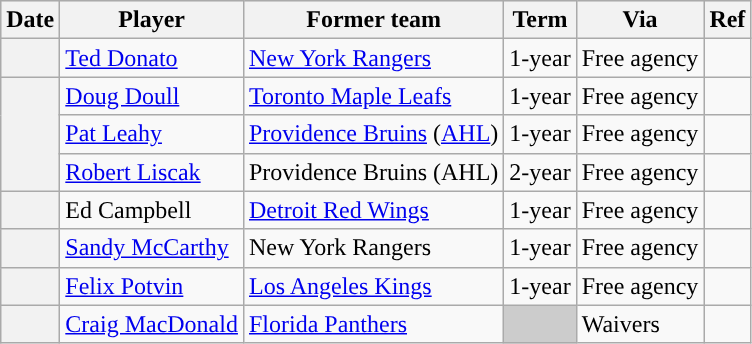<table class="wikitable plainrowheaders">
<tr style="background:#ddd; text-align:center;">
<th>Date</th>
<th>Player</th>
<th>Former team</th>
<th>Term</th>
<th>Via</th>
<th>Ref</th>
</tr>
<tr>
<th scope="row"></th>
<td><a href='#'>Ted Donato</a></td>
<td><a href='#'>New York Rangers</a></td>
<td>1-year</td>
<td>Free agency</td>
<td></td>
</tr>
<tr>
<th scope="row" rowspan=3></th>
<td><a href='#'>Doug Doull</a></td>
<td><a href='#'>Toronto Maple Leafs</a></td>
<td>1-year</td>
<td>Free agency</td>
<td></td>
</tr>
<tr>
<td><a href='#'>Pat Leahy</a></td>
<td><a href='#'>Providence Bruins</a> (<a href='#'>AHL</a>)</td>
<td>1-year</td>
<td>Free agency</td>
<td></td>
</tr>
<tr>
<td><a href='#'>Robert Liscak</a></td>
<td>Providence Bruins (AHL)</td>
<td>2-year</td>
<td>Free agency</td>
<td></td>
</tr>
<tr>
<th scope="row"></th>
<td>Ed Campbell</td>
<td><a href='#'>Detroit Red Wings</a></td>
<td>1-year</td>
<td>Free agency</td>
<td></td>
</tr>
<tr>
<th scope="row"></th>
<td><a href='#'>Sandy McCarthy</a></td>
<td>New York Rangers</td>
<td>1-year</td>
<td>Free agency</td>
<td></td>
</tr>
<tr>
<th scope="row"></th>
<td><a href='#'>Felix Potvin</a></td>
<td><a href='#'>Los Angeles Kings</a></td>
<td>1-year</td>
<td>Free agency</td>
<td></td>
</tr>
<tr>
<th scope="row"></th>
<td><a href='#'>Craig MacDonald</a></td>
<td><a href='#'>Florida Panthers</a></td>
<td style="background:#ccc"></td>
<td>Waivers</td>
<td></td>
</tr>
</table>
